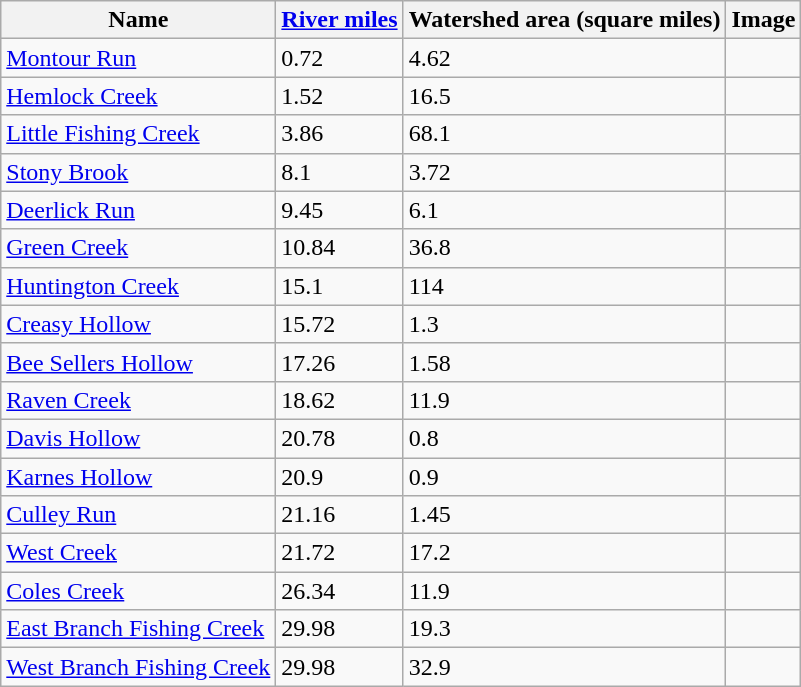<table class="wikitable">
<tr>
<th>Name</th>
<th><a href='#'>River miles</a></th>
<th>Watershed area (square miles)</th>
<th>Image</th>
</tr>
<tr>
<td><a href='#'>Montour Run</a></td>
<td>0.72</td>
<td>4.62</td>
<td></td>
</tr>
<tr>
<td><a href='#'>Hemlock Creek</a></td>
<td>1.52</td>
<td>16.5</td>
<td></td>
</tr>
<tr>
<td><a href='#'>Little Fishing Creek</a></td>
<td>3.86</td>
<td>68.1</td>
<td></td>
</tr>
<tr>
<td><a href='#'>Stony Brook</a></td>
<td>8.1</td>
<td>3.72</td>
<td></td>
</tr>
<tr>
<td><a href='#'>Deerlick Run</a></td>
<td>9.45</td>
<td>6.1</td>
<td></td>
</tr>
<tr>
<td><a href='#'>Green Creek</a></td>
<td>10.84</td>
<td>36.8</td>
<td></td>
</tr>
<tr>
<td><a href='#'>Huntington Creek</a></td>
<td>15.1</td>
<td>114</td>
<td></td>
</tr>
<tr>
<td><a href='#'>Creasy Hollow</a></td>
<td>15.72</td>
<td>1.3</td>
<td></td>
</tr>
<tr>
<td><a href='#'>Bee Sellers Hollow</a></td>
<td>17.26</td>
<td>1.58</td>
<td></td>
</tr>
<tr>
<td><a href='#'>Raven Creek</a></td>
<td>18.62</td>
<td>11.9</td>
<td></td>
</tr>
<tr>
<td><a href='#'>Davis Hollow</a></td>
<td>20.78</td>
<td>0.8</td>
<td></td>
</tr>
<tr>
<td><a href='#'>Karnes Hollow</a></td>
<td>20.9</td>
<td>0.9</td>
<td></td>
</tr>
<tr>
<td><a href='#'>Culley Run</a></td>
<td>21.16</td>
<td>1.45</td>
<td></td>
</tr>
<tr>
<td><a href='#'>West Creek</a></td>
<td>21.72</td>
<td>17.2</td>
<td></td>
</tr>
<tr>
<td><a href='#'>Coles Creek</a></td>
<td>26.34</td>
<td>11.9</td>
<td></td>
</tr>
<tr>
<td><a href='#'>East Branch Fishing Creek</a></td>
<td>29.98</td>
<td>19.3</td>
<td></td>
</tr>
<tr>
<td><a href='#'>West Branch Fishing Creek</a></td>
<td>29.98</td>
<td>32.9</td>
<td></td>
</tr>
</table>
